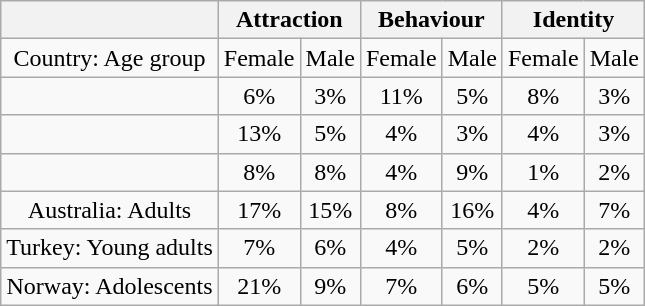<table class="wikitable" style="text-align: center;">
<tr>
<th></th>
<th colspan="2">Attraction</th>
<th colspan="2">Behaviour</th>
<th colspan="2">Identity</th>
</tr>
<tr>
<td>Country: Age group</td>
<td>Female</td>
<td>Male</td>
<td>Female</td>
<td>Male</td>
<td>Female</td>
<td>Male</td>
</tr>
<tr>
<td><br></td>
<td>6%</td>
<td>3%</td>
<td>11%</td>
<td>5%</td>
<td>8%</td>
<td>3%</td>
</tr>
<tr>
<td><br></td>
<td>13%</td>
<td>5%</td>
<td>4%</td>
<td>3%</td>
<td>4%</td>
<td>3%</td>
</tr>
<tr>
<td><br></td>
<td>8%</td>
<td>8%</td>
<td>4%</td>
<td>9%</td>
<td>1%</td>
<td>2%</td>
</tr>
<tr>
<td>Australia: Adults</td>
<td>17%</td>
<td>15%</td>
<td>8%</td>
<td>16%</td>
<td>4%</td>
<td>7%</td>
</tr>
<tr>
<td>Turkey: Young adults</td>
<td>7%</td>
<td>6%</td>
<td>4%</td>
<td>5%</td>
<td>2%</td>
<td>2%</td>
</tr>
<tr>
<td>Norway: Adolescents</td>
<td>21%</td>
<td>9%</td>
<td>7%</td>
<td>6%</td>
<td>5%</td>
<td>5%</td>
</tr>
</table>
